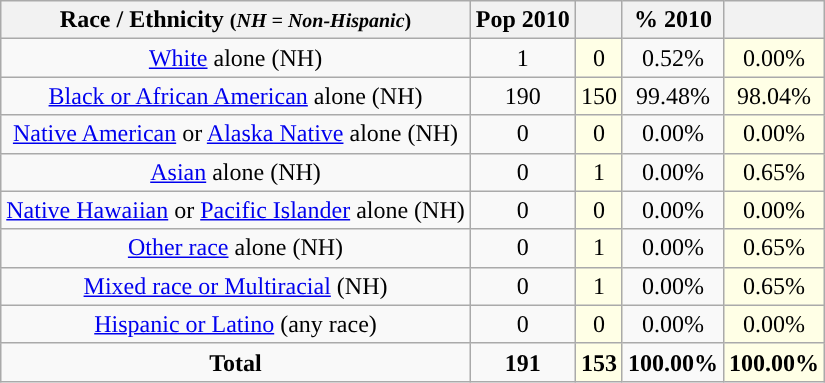<table class="wikitable" style="text-align:center;">
<tr>
<th>Race / Ethnicity <small>(<em>NH = Non-Hispanic</em>)</small></th>
<th>Pop 2010</th>
<th></th>
<th>% 2010</th>
<th></th>
</tr>
<tr>
<td><a href='#'>White</a> alone (NH)</td>
<td>1</td>
<td style='background: #ffffe6;'>0</td>
<td>0.52%</td>
<td style='background: #ffffe6;'>0.00%</td>
</tr>
<tr>
<td><a href='#'>Black or African American</a> alone (NH)</td>
<td>190</td>
<td style='background: #ffffe6;'>150</td>
<td>99.48%</td>
<td style='background: #ffffe6;'>98.04%</td>
</tr>
<tr>
<td><a href='#'>Native American</a> or <a href='#'>Alaska Native</a> alone (NH)</td>
<td>0</td>
<td style='background: #ffffe6;'>0</td>
<td>0.00%</td>
<td style='background: #ffffe6;'>0.00%</td>
</tr>
<tr>
<td><a href='#'>Asian</a> alone (NH)</td>
<td>0</td>
<td style='background: #ffffe6;'>1</td>
<td>0.00%</td>
<td style='background: #ffffe6;'>0.65%</td>
</tr>
<tr>
<td><a href='#'>Native Hawaiian</a> or <a href='#'>Pacific Islander</a> alone (NH)</td>
<td>0</td>
<td style='background: #ffffe6;'>0</td>
<td>0.00%</td>
<td style='background: #ffffe6;'>0.00%</td>
</tr>
<tr>
<td><a href='#'>Other race</a> alone (NH)</td>
<td>0</td>
<td style='background: #ffffe6;'>1</td>
<td>0.00%</td>
<td style='background: #ffffe6;'>0.65%</td>
</tr>
<tr>
<td><a href='#'>Mixed race or Multiracial</a> (NH)</td>
<td>0</td>
<td style='background: #ffffe6;'>1</td>
<td>0.00%</td>
<td style='background: #ffffe6;'>0.65%</td>
</tr>
<tr>
<td><a href='#'>Hispanic or Latino</a> (any race)</td>
<td>0</td>
<td style='background: #ffffe6;'>0</td>
<td>0.00%</td>
<td style='background: #ffffe6;'>0.00%</td>
</tr>
<tr>
<td><strong>Total</strong></td>
<td><strong>191</strong></td>
<td style='background: #ffffe6;'><strong>153</strong></td>
<td><strong>100.00%</strong></td>
<td style='background: #ffffe6;'><strong>100.00%</strong></td>
</tr>
</table>
